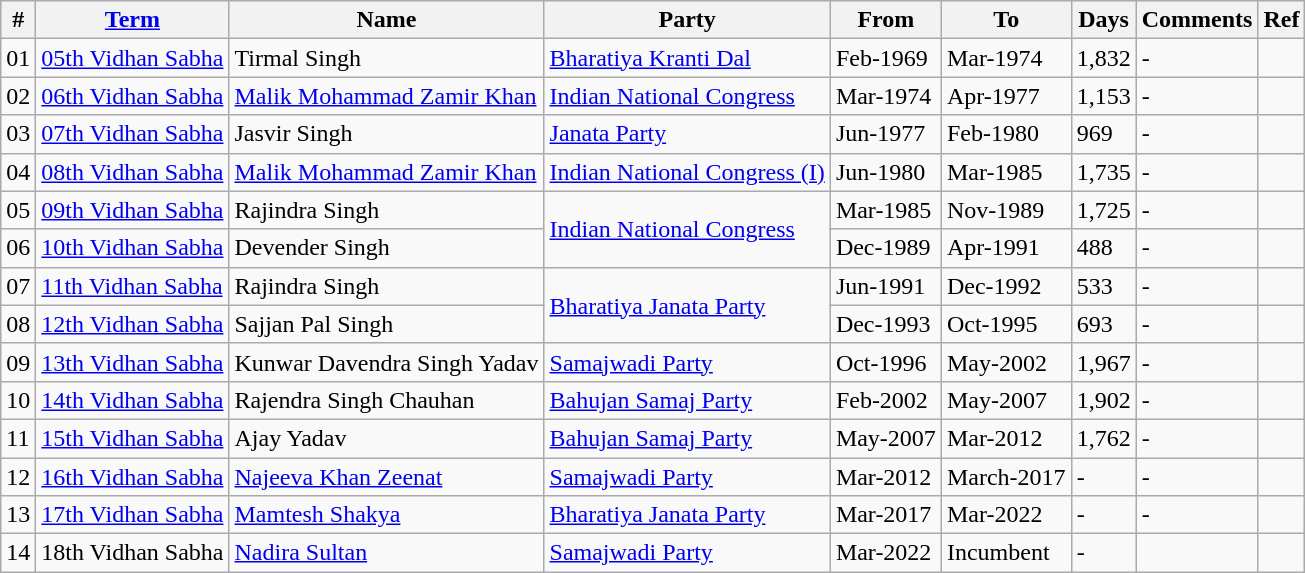<table class="wikitable sortable">
<tr>
<th>#</th>
<th><a href='#'>Term</a></th>
<th>Name</th>
<th>Party</th>
<th>From</th>
<th>To</th>
<th>Days</th>
<th>Comments</th>
<th>Ref</th>
</tr>
<tr>
<td>01</td>
<td><a href='#'>05th Vidhan Sabha</a></td>
<td>Tirmal  Singh</td>
<td><a href='#'>Bharatiya Kranti Dal</a></td>
<td>Feb-1969</td>
<td>Mar-1974</td>
<td>1,832</td>
<td>-</td>
<td></td>
</tr>
<tr>
<td>02</td>
<td><a href='#'>06th Vidhan Sabha</a></td>
<td><a href='#'>Malik Mohammad Zamir Khan</a></td>
<td><a href='#'>Indian National Congress</a></td>
<td>Mar-1974</td>
<td>Apr-1977</td>
<td>1,153</td>
<td>-</td>
<td></td>
</tr>
<tr>
<td>03</td>
<td><a href='#'>07th Vidhan Sabha</a></td>
<td>Jasvir  Singh</td>
<td><a href='#'>Janata Party</a></td>
<td>Jun-1977</td>
<td>Feb-1980</td>
<td>969</td>
<td>-</td>
<td></td>
</tr>
<tr>
<td>04</td>
<td><a href='#'>08th Vidhan Sabha</a></td>
<td><a href='#'>Malik Mohammad Zamir Khan</a></td>
<td><a href='#'>Indian National Congress (I)</a></td>
<td>Jun-1980</td>
<td>Mar-1985</td>
<td>1,735</td>
<td>-</td>
<td></td>
</tr>
<tr>
<td>05</td>
<td><a href='#'>09th Vidhan Sabha</a></td>
<td>Rajindra  Singh</td>
<td rowspan="2"><a href='#'>Indian National Congress</a></td>
<td>Mar-1985</td>
<td>Nov-1989</td>
<td>1,725</td>
<td>-</td>
<td></td>
</tr>
<tr>
<td>06</td>
<td><a href='#'>10th Vidhan Sabha</a></td>
<td>Devender  Singh</td>
<td>Dec-1989</td>
<td>Apr-1991</td>
<td>488</td>
<td>-</td>
<td></td>
</tr>
<tr>
<td>07</td>
<td><a href='#'>11th Vidhan Sabha</a></td>
<td>Rajindra  Singh</td>
<td rowspan="2"><a href='#'>Bharatiya Janata Party</a></td>
<td>Jun-1991</td>
<td>Dec-1992</td>
<td>533</td>
<td>-</td>
<td></td>
</tr>
<tr>
<td>08</td>
<td><a href='#'>12th Vidhan Sabha</a></td>
<td>Sajjan  Pal Singh</td>
<td>Dec-1993</td>
<td>Oct-1995</td>
<td>693</td>
<td>-</td>
<td></td>
</tr>
<tr>
<td>09</td>
<td><a href='#'>13th Vidhan Sabha</a></td>
<td>Kunwar  Davendra Singh Yadav</td>
<td><a href='#'>Samajwadi Party</a></td>
<td>Oct-1996</td>
<td>May-2002</td>
<td>1,967</td>
<td>-</td>
<td></td>
</tr>
<tr>
<td>10</td>
<td><a href='#'>14th Vidhan Sabha</a></td>
<td>Rajendra  Singh Chauhan</td>
<td><a href='#'>Bahujan Samaj Party</a></td>
<td>Feb-2002</td>
<td>May-2007</td>
<td>1,902</td>
<td>-</td>
<td></td>
</tr>
<tr>
<td>11</td>
<td><a href='#'>15th Vidhan Sabha</a></td>
<td>Ajay  Yadav</td>
<td><a href='#'>Bahujan Samaj Party</a></td>
<td>May-2007</td>
<td>Mar-2012</td>
<td>1,762</td>
<td>-</td>
<td></td>
</tr>
<tr>
<td>12</td>
<td><a href='#'>16th Vidhan Sabha</a></td>
<td><a href='#'>Najeeva Khan Zeenat</a></td>
<td><a href='#'>Samajwadi Party</a></td>
<td>Mar-2012</td>
<td>March-2017</td>
<td>-</td>
<td>-</td>
<td></td>
</tr>
<tr>
<td>13</td>
<td><a href='#'>17th Vidhan Sabha</a></td>
<td><a href='#'>Mamtesh Shakya</a></td>
<td><a href='#'>Bharatiya Janata Party</a></td>
<td>Mar-2017</td>
<td>Mar-2022</td>
<td>-</td>
<td>-</td>
<td></td>
</tr>
<tr>
<td>14</td>
<td>18th Vidhan Sabha</td>
<td><a href='#'>Nadira Sultan</a></td>
<td><a href='#'>Samajwadi Party</a></td>
<td>Mar-2022</td>
<td>Incumbent</td>
<td>-</td>
<td></td>
<td></td>
</tr>
</table>
